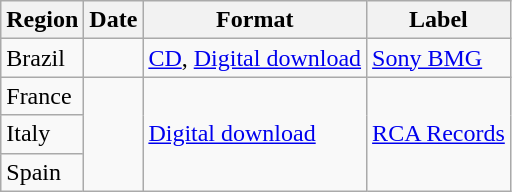<table class="wikitable">
<tr>
<th>Region</th>
<th>Date</th>
<th>Format</th>
<th>Label</th>
</tr>
<tr>
<td>Brazil</td>
<td></td>
<td><a href='#'>CD</a>, <a href='#'>Digital download</a></td>
<td><a href='#'>Sony BMG</a></td>
</tr>
<tr>
<td>France</td>
<td rowspan="3"></td>
<td rowspan="3"><a href='#'>Digital download</a></td>
<td rowspan="3"><a href='#'>RCA Records</a></td>
</tr>
<tr>
<td>Italy</td>
</tr>
<tr>
<td>Spain</td>
</tr>
</table>
